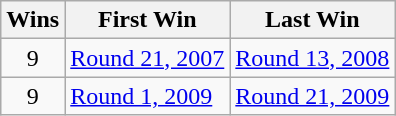<table class="wikitable">
<tr>
<th>Wins</th>
<th>First Win</th>
<th>Last Win</th>
</tr>
<tr>
<td style="text-align:center;">9</td>
<td><a href='#'>Round 21, 2007</a></td>
<td><a href='#'>Round 13, 2008</a></td>
</tr>
<tr>
<td style="text-align:center;">9</td>
<td><a href='#'>Round 1, 2009</a></td>
<td><a href='#'>Round 21, 2009</a></td>
</tr>
</table>
